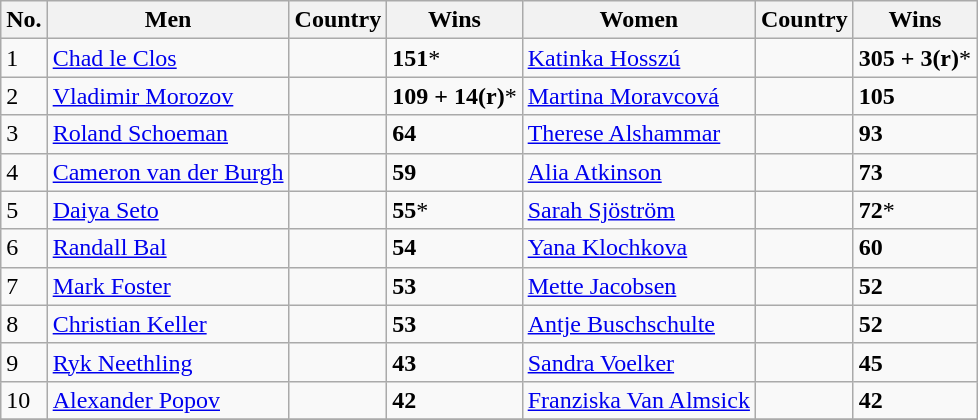<table class="wikitable sortable">
<tr>
<th>No.</th>
<th>Men</th>
<th>Country</th>
<th>Wins</th>
<th>Women</th>
<th>Country</th>
<th>Wins</th>
</tr>
<tr>
<td>1</td>
<td><a href='#'>Chad le Clos</a></td>
<td></td>
<td><strong>151</strong>*</td>
<td><a href='#'>Katinka Hosszú</a></td>
<td></td>
<td><strong>305 + 3(r)</strong>*</td>
</tr>
<tr>
<td>2</td>
<td><a href='#'>Vladimir Morozov</a></td>
<td></td>
<td><strong>109 + 14(r)</strong>*</td>
<td><a href='#'>Martina Moravcová</a></td>
<td></td>
<td><strong>105</strong></td>
</tr>
<tr>
<td>3</td>
<td><a href='#'>Roland Schoeman</a></td>
<td></td>
<td><strong>64</strong></td>
<td><a href='#'>Therese Alshammar</a></td>
<td></td>
<td><strong>93</strong></td>
</tr>
<tr>
<td>4</td>
<td><a href='#'>Cameron van der Burgh</a></td>
<td></td>
<td><strong>59</strong></td>
<td><a href='#'>Alia Atkinson</a></td>
<td></td>
<td><strong>73</strong></td>
</tr>
<tr>
<td>5</td>
<td><a href='#'>Daiya Seto</a></td>
<td></td>
<td><strong>55</strong>*</td>
<td><a href='#'>Sarah Sjöström</a></td>
<td></td>
<td><strong>72</strong>*</td>
</tr>
<tr>
<td>6</td>
<td><a href='#'>Randall Bal</a></td>
<td></td>
<td><strong>54</strong></td>
<td><a href='#'>Yana Klochkova</a></td>
<td></td>
<td><strong>60</strong></td>
</tr>
<tr>
<td>7</td>
<td><a href='#'>Mark Foster</a></td>
<td></td>
<td><strong>53</strong></td>
<td><a href='#'>Mette Jacobsen</a></td>
<td></td>
<td><strong>52</strong></td>
</tr>
<tr>
<td>8</td>
<td><a href='#'>Christian Keller</a></td>
<td></td>
<td><strong>53</strong></td>
<td><a href='#'>Antje Buschschulte</a></td>
<td></td>
<td><strong>52</strong></td>
</tr>
<tr>
<td>9</td>
<td><a href='#'>Ryk Neethling</a></td>
<td></td>
<td><strong>43</strong></td>
<td><a href='#'>Sandra Voelker</a></td>
<td></td>
<td><strong>45</strong></td>
</tr>
<tr>
<td>10</td>
<td><a href='#'>Alexander Popov</a></td>
<td></td>
<td><strong>42</strong></td>
<td><a href='#'>Franziska Van Almsick</a></td>
<td></td>
<td><strong>42</strong></td>
</tr>
<tr>
</tr>
</table>
